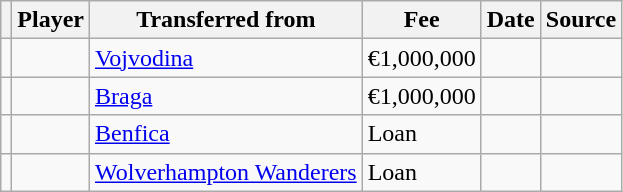<table class="wikitable plainrowheaders sortable">
<tr>
<th></th>
<th scope="col">Player</th>
<th>Transferred from</th>
<th style="width: 65px;">Fee</th>
<th scope="col">Date</th>
<th scope="col">Source</th>
</tr>
<tr>
<td align="center"></td>
<td></td>
<td> <a href='#'>Vojvodina</a></td>
<td>€1,000,000</td>
<td></td>
<td></td>
</tr>
<tr>
<td align="center"></td>
<td></td>
<td> <a href='#'>Braga</a></td>
<td>€1,000,000</td>
<td></td>
<td></td>
</tr>
<tr>
<td align="center"></td>
<td></td>
<td> <a href='#'>Benfica</a></td>
<td>Loan</td>
<td></td>
<td></td>
</tr>
<tr>
<td align="center"></td>
<td></td>
<td> <a href='#'>Wolverhampton Wanderers</a></td>
<td>Loan</td>
<td></td>
<td></td>
</tr>
</table>
